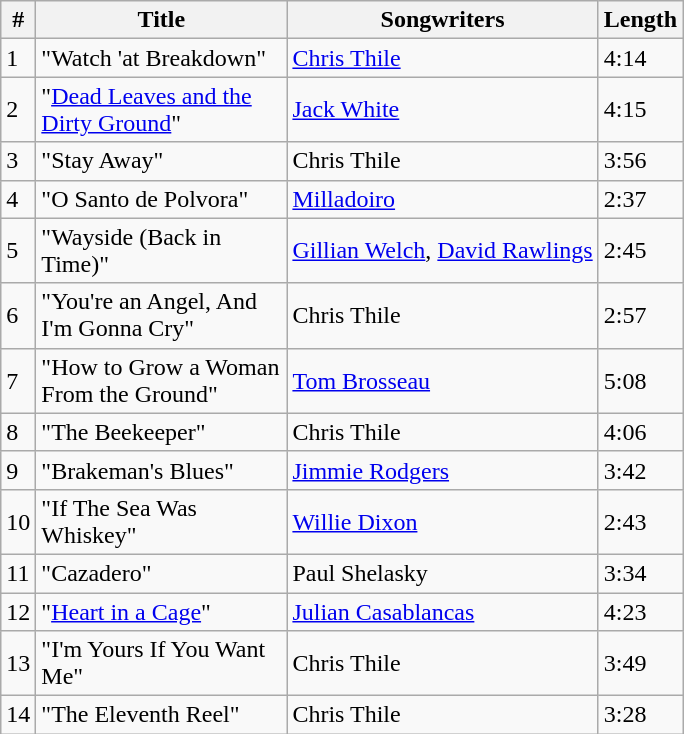<table class="wikitable">
<tr>
<th align="center">#</th>
<th align="center" width="160">Title</th>
<th align="center">Songwriters</th>
<th align="center">Length</th>
</tr>
<tr>
<td>1</td>
<td>"Watch 'at Breakdown"</td>
<td><a href='#'>Chris Thile</a></td>
<td>4:14</td>
</tr>
<tr>
<td>2</td>
<td>"<a href='#'>Dead Leaves and the Dirty Ground</a>"</td>
<td><a href='#'>Jack White</a></td>
<td>4:15</td>
</tr>
<tr>
<td>3</td>
<td>"Stay Away"</td>
<td>Chris Thile</td>
<td>3:56</td>
</tr>
<tr>
<td>4</td>
<td>"O Santo de Polvora"</td>
<td><a href='#'>Milladoiro</a></td>
<td>2:37</td>
</tr>
<tr>
<td>5</td>
<td>"Wayside (Back in Time)"</td>
<td><a href='#'>Gillian Welch</a>, <a href='#'>David Rawlings</a></td>
<td>2:45</td>
</tr>
<tr>
<td>6</td>
<td>"You're an Angel, And I'm Gonna Cry"</td>
<td>Chris Thile</td>
<td>2:57</td>
</tr>
<tr>
<td>7</td>
<td>"How to Grow a Woman From the Ground"</td>
<td><a href='#'>Tom Brosseau</a></td>
<td>5:08</td>
</tr>
<tr>
<td>8</td>
<td>"The Beekeeper"</td>
<td>Chris Thile</td>
<td>4:06</td>
</tr>
<tr>
<td>9</td>
<td>"Brakeman's Blues"</td>
<td><a href='#'>Jimmie Rodgers</a></td>
<td>3:42</td>
</tr>
<tr>
<td>10</td>
<td>"If The Sea Was Whiskey"</td>
<td><a href='#'>Willie Dixon</a></td>
<td>2:43</td>
</tr>
<tr>
<td>11</td>
<td>"Cazadero"</td>
<td>Paul Shelasky</td>
<td>3:34</td>
</tr>
<tr>
<td>12</td>
<td>"<a href='#'>Heart in a Cage</a>"</td>
<td><a href='#'>Julian Casablancas</a></td>
<td>4:23</td>
</tr>
<tr>
<td>13</td>
<td>"I'm Yours If You Want Me"</td>
<td>Chris Thile</td>
<td>3:49</td>
</tr>
<tr>
<td>14</td>
<td>"The Eleventh Reel"</td>
<td>Chris Thile</td>
<td>3:28</td>
</tr>
</table>
